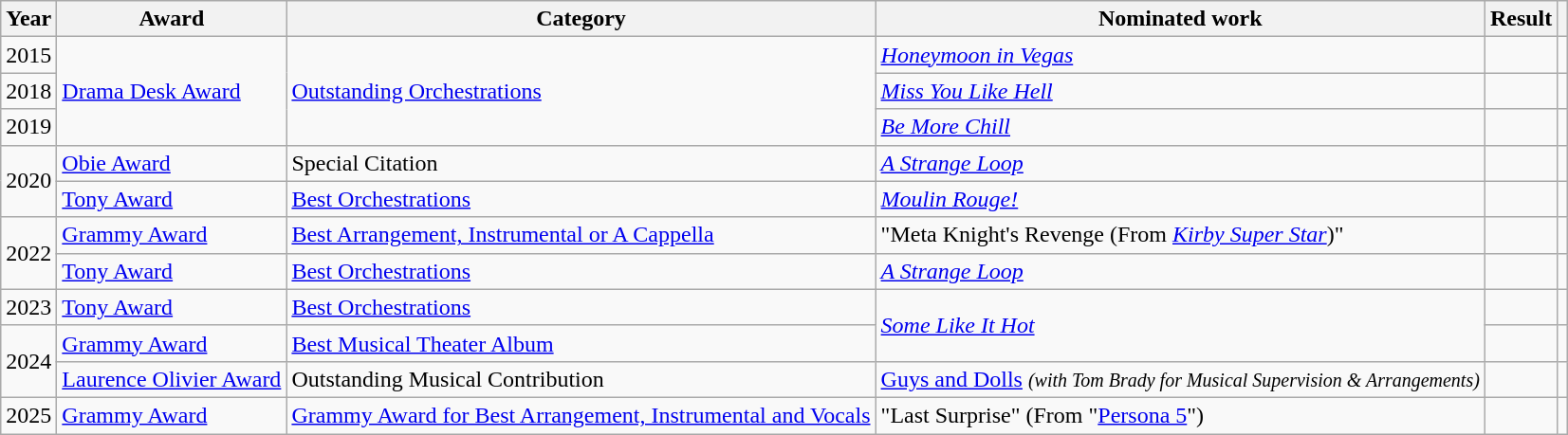<table class="wikitable sortable">
<tr>
<th>Year</th>
<th>Award</th>
<th>Category</th>
<th>Nominated work</th>
<th>Result</th>
<th class="unsortable"></th>
</tr>
<tr>
<td>2015</td>
<td rowspan="3"><a href='#'>Drama Desk Award</a></td>
<td rowspan="3"><a href='#'>Outstanding Orchestrations</a></td>
<td><a href='#'><em>Honeymoon in Vegas</em></a></td>
<td></td>
<td></td>
</tr>
<tr>
<td>2018</td>
<td><em><a href='#'>Miss You Like Hell</a></em></td>
<td></td>
<td></td>
</tr>
<tr>
<td>2019</td>
<td><a href='#'><em>Be More Chill</em></a></td>
<td></td>
<td></td>
</tr>
<tr>
<td rowspan="2">2020</td>
<td><a href='#'>Obie Award</a></td>
<td>Special Citation</td>
<td><em><a href='#'>A Strange Loop</a></em></td>
<td></td>
<td></td>
</tr>
<tr>
<td><a href='#'>Tony Award</a></td>
<td><a href='#'>Best Orchestrations</a></td>
<td><a href='#'><em>Moulin Rouge!</em></a></td>
<td></td>
<td></td>
</tr>
<tr>
<td rowspan="2">2022</td>
<td><a href='#'>Grammy Award</a></td>
<td><a href='#'>Best Arrangement, Instrumental or A Cappella</a></td>
<td>"Meta Knight's Revenge (From <em><a href='#'>Kirby Super Star</a></em>)"</td>
<td></td>
<td></td>
</tr>
<tr>
<td><a href='#'>Tony Award</a></td>
<td><a href='#'>Best Orchestrations</a></td>
<td><em><a href='#'>A Strange Loop</a></em></td>
<td></td>
<td></td>
</tr>
<tr>
<td>2023</td>
<td><a href='#'>Tony Award</a></td>
<td><a href='#'>Best Orchestrations</a></td>
<td rowspan=2><em><a href='#'>Some Like It Hot</a></td>
<td></td>
<td></td>
</tr>
<tr>
<td rowspan="2">2024</td>
<td><a href='#'>Grammy Award</a></td>
<td><a href='#'>Best Musical Theater Album</a></td>
<td></td>
<td></td>
</tr>
<tr>
<td><a href='#'>Laurence Olivier Award</a></td>
<td>Outstanding Musical Contribution</td>
<td></em><a href='#'>Guys and Dolls</a><em> <small>(with Tom Brady for Musical Supervision & Arrangements)</small></td>
<td></td>
<td></td>
</tr>
<tr>
<td>2025</td>
<td><a href='#'>Grammy Award</a></td>
<td><a href='#'>Grammy Award for Best Arrangement, Instrumental and Vocals</a></td>
<td>"Last Surprise" (From "<a href='#'>Persona 5</a>")</td>
<td></td>
<td></td>
</tr>
</table>
